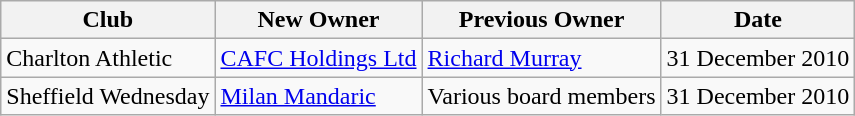<table class="wikitable">
<tr>
<th>Club</th>
<th>New Owner</th>
<th>Previous Owner</th>
<th>Date</th>
</tr>
<tr>
<td>Charlton Athletic</td>
<td><a href='#'>CAFC Holdings Ltd</a></td>
<td><a href='#'>Richard Murray</a></td>
<td>31 December 2010</td>
</tr>
<tr>
<td>Sheffield Wednesday</td>
<td><a href='#'>Milan Mandaric</a></td>
<td>Various board members</td>
<td>31 December 2010</td>
</tr>
</table>
